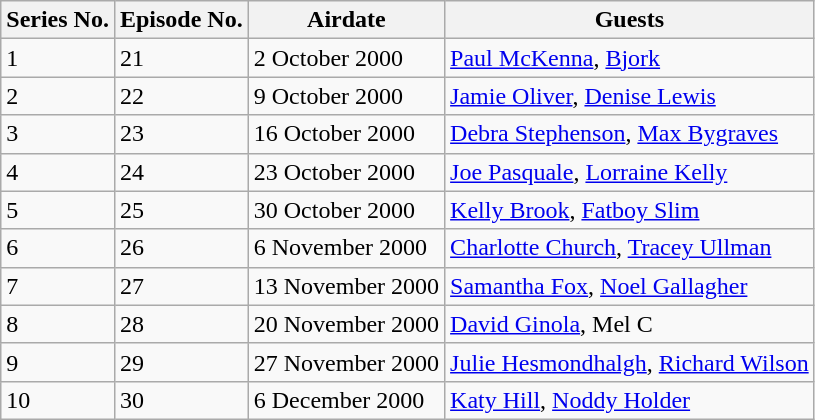<table class="wikitable">
<tr>
<th>Series No.</th>
<th>Episode No.</th>
<th>Airdate</th>
<th>Guests</th>
</tr>
<tr>
<td>1</td>
<td>21</td>
<td>2 October 2000</td>
<td><a href='#'>Paul McKenna</a>, <a href='#'>Bjork</a></td>
</tr>
<tr>
<td>2</td>
<td>22</td>
<td>9 October 2000</td>
<td><a href='#'>Jamie Oliver</a>, <a href='#'>Denise Lewis</a></td>
</tr>
<tr>
<td>3</td>
<td>23</td>
<td>16 October 2000</td>
<td><a href='#'>Debra Stephenson</a>, <a href='#'>Max Bygraves</a></td>
</tr>
<tr>
<td>4</td>
<td>24</td>
<td>23 October 2000</td>
<td><a href='#'>Joe Pasquale</a>, <a href='#'>Lorraine Kelly</a></td>
</tr>
<tr>
<td>5</td>
<td>25</td>
<td>30 October 2000</td>
<td><a href='#'>Kelly Brook</a>, <a href='#'>Fatboy Slim</a></td>
</tr>
<tr>
<td>6</td>
<td>26</td>
<td>6 November 2000</td>
<td><a href='#'>Charlotte Church</a>, <a href='#'>Tracey Ullman</a></td>
</tr>
<tr>
<td>7</td>
<td>27</td>
<td>13 November 2000</td>
<td><a href='#'>Samantha Fox</a>, <a href='#'>Noel Gallagher</a></td>
</tr>
<tr>
<td>8</td>
<td>28</td>
<td>20 November 2000</td>
<td><a href='#'>David Ginola</a>, Mel C</td>
</tr>
<tr>
<td>9</td>
<td>29</td>
<td>27 November 2000</td>
<td><a href='#'>Julie Hesmondhalgh</a>, <a href='#'>Richard Wilson</a></td>
</tr>
<tr>
<td>10</td>
<td>30</td>
<td>6 December 2000</td>
<td><a href='#'>Katy Hill</a>, <a href='#'>Noddy Holder</a></td>
</tr>
</table>
